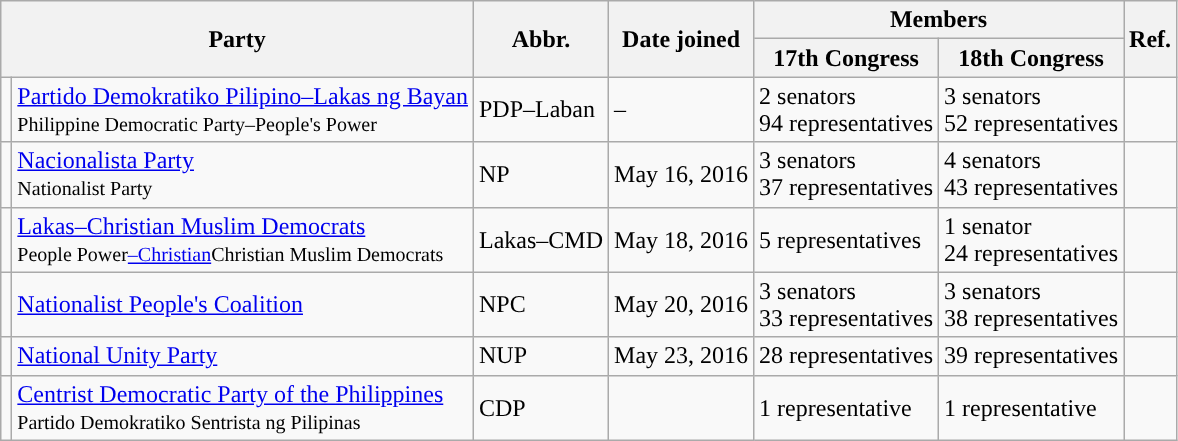<table class="wikitable">
<tr>
<th colspan="2" rowspan="2">Party</th>
<th rowspan="2">Abbr.</th>
<th rowspan="2">Date joined</th>
<th colspan="2">Members</th>
<th rowspan="2">Ref.</th>
</tr>
<tr>
<th>17th Congress</th>
<th>18th Congress</th>
</tr>
<tr>
<td style="background:"></td>
<td><a href='#'>Partido Demokratiko Pilipino–Lakas ng Bayan</a><br><small>Philippine Democratic Party–People's Power</small></td>
<td>PDP–Laban</td>
<td>–</td>
<td>2 senators<br>94 representatives</td>
<td>3 senators<br>52 representatives</td>
<td></td>
</tr>
<tr>
<td style="background:"></td>
<td><a href='#'>Nacionalista Party</a><br><small>Nationalist Party</small></td>
<td>NP</td>
<td>May 16, 2016</td>
<td>3 senators<br>37 representatives</td>
<td>4 senators<br>43 representatives</td>
<td></td>
</tr>
<tr>
<td style="background:"></td>
<td><a href='#'>Lakas–Christian Muslim Democrats</a><br><small>People Power<a href='#'>–Christian</a>Christian Muslim Democrats</small></td>
<td>Lakas–CMD</td>
<td>May 18, 2016</td>
<td>5 representatives</td>
<td>1 senator<br>24 representatives</td>
<td></td>
</tr>
<tr>
<td style="background:"></td>
<td><a href='#'>Nationalist People's Coalition</a></td>
<td>NPC</td>
<td>May 20, 2016</td>
<td>3 senators<br>33 representatives</td>
<td>3 senators<br>38 representatives</td>
<td></td>
</tr>
<tr>
<td style="background:"></td>
<td><a href='#'>National Unity Party</a></td>
<td>NUP</td>
<td>May 23, 2016</td>
<td>28 representatives</td>
<td>39 representatives</td>
<td></td>
</tr>
<tr>
<td style="background:"></td>
<td><a href='#'>Centrist Democratic Party of the Philippines</a><br><small>Partido Demokratiko Sentrista ng Pilipinas</small></td>
<td>CDP</td>
<td></td>
<td>1 representative</td>
<td>1 representative</td>
<td></td>
</tr>
</table>
